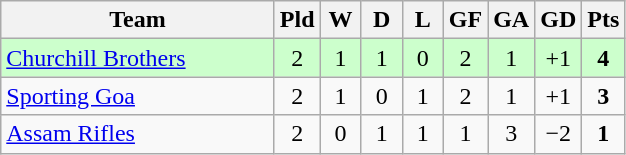<table class="wikitable" style="text-align: center;">
<tr>
<th width="175">Team</th>
<th width="20">Pld</th>
<th width="20">W</th>
<th width="20">D</th>
<th width="20">L</th>
<th width="20">GF</th>
<th width="20">GA</th>
<th width="20">GD</th>
<th width="20">Pts</th>
</tr>
<tr bgcolor=#ccffcc>
<td align=left> <a href='#'>Churchill Brothers</a></td>
<td>2</td>
<td>1</td>
<td>1</td>
<td>0</td>
<td>2</td>
<td>1</td>
<td>+1</td>
<td><strong>4</strong></td>
</tr>
<tr>
<td align=left> <a href='#'>Sporting Goa</a></td>
<td>2</td>
<td>1</td>
<td>0</td>
<td>1</td>
<td>2</td>
<td>1</td>
<td>+1</td>
<td><strong>3</strong></td>
</tr>
<tr>
<td align=left> <a href='#'>Assam Rifles</a></td>
<td>2</td>
<td>0</td>
<td>1</td>
<td>1</td>
<td>1</td>
<td>3</td>
<td>−2</td>
<td><strong>1</strong></td>
</tr>
</table>
